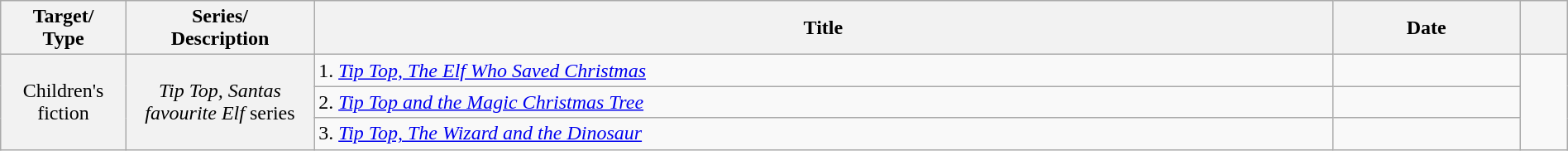<table class="wikitable sortable" style="margin: 1em auto 1em auto">
<tr>
<th width="8%" scope="col">Target/<br>Type</th>
<th width="12%" scope="col">Series/<br>Description</th>
<th width="65%" scope="col">Title</th>
<th width="12%" scope="col">Date</th>
<th width="3%" scope="col" class="unsortable"></th>
</tr>
<tr>
<th scope="row" align="top" rowspan="18" style="font-weight:normal;">Children's<br>fiction</th>
<th scope="row" align="top" rowspan="7" style="font-weight:normal;"><em>Tip Top, Santas favourite Elf</em> series</th>
<td>1. <em><a href='#'>Tip Top, The Elf Who Saved Christmas</a></em></td>
<td></td>
</tr>
<tr>
<td>2. <em><a href='#'>Tip Top and the Magic Christmas Tree</a></em></td>
<td></td>
</tr>
<tr>
<td>3. <em><a href='#'>Tip Top, The Wizard and the Dinosaur</a></em></td>
<td></td>
</tr>
</table>
